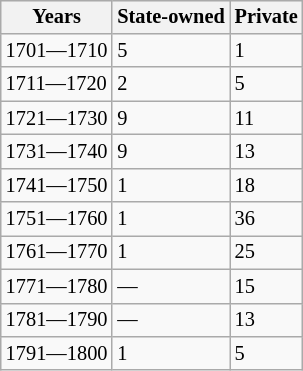<table class="wikitable" style="float:left; margin-right:0.8em; clear:left; font-size:85%">
<tr>
<th>Years</th>
<th>State-owned</th>
<th>Private</th>
</tr>
<tr>
<td>1701—1710</td>
<td>5</td>
<td>1</td>
</tr>
<tr>
<td>1711—1720</td>
<td>2</td>
<td>5</td>
</tr>
<tr>
<td>1721—1730</td>
<td>9</td>
<td>11</td>
</tr>
<tr>
<td>1731—1740</td>
<td>9</td>
<td>13</td>
</tr>
<tr>
<td>1741—1750</td>
<td>1</td>
<td>18</td>
</tr>
<tr>
<td>1751—1760</td>
<td>1</td>
<td>36</td>
</tr>
<tr>
<td>1761—1770</td>
<td>1</td>
<td>25</td>
</tr>
<tr>
<td>1771—1780</td>
<td>—</td>
<td>15</td>
</tr>
<tr>
<td>1781—1790</td>
<td>—</td>
<td>13</td>
</tr>
<tr>
<td>1791—1800</td>
<td>1</td>
<td>5</td>
</tr>
</table>
